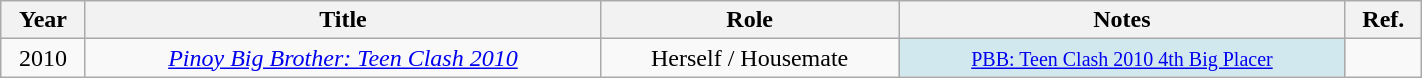<table class="wikitable" style="text-align:center" width=75%>
<tr>
<th>Year</th>
<th>Title</th>
<th>Role</th>
<th>Notes</th>
<th>Ref.</th>
</tr>
<tr>
<td>2010</td>
<td><em><a href='#'>Pinoy Big Brother: Teen Clash 2010</a></em></td>
<td>Herself / Housemate</td>
<td bgcolor="#D1E8EF"><small><a href='#'>PBB: Teen Clash 2010 4th Big Placer</a></small></td>
<td></td>
</tr>
</table>
